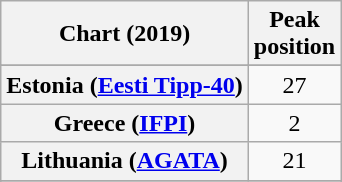<table class="wikitable sortable plainrowheaders" style="text-align:center">
<tr>
<th scope="col">Chart (2019)</th>
<th scope="col">Peak<br> position</th>
</tr>
<tr>
</tr>
<tr>
<th scope="row">Estonia (<a href='#'>Eesti Tipp-40</a>)</th>
<td>27</td>
</tr>
<tr>
<th scope="row">Greece (<a href='#'>IFPI</a>)</th>
<td>2</td>
</tr>
<tr>
<th scope="row">Lithuania (<a href='#'>AGATA</a>)</th>
<td>21</td>
</tr>
<tr>
</tr>
<tr>
</tr>
</table>
